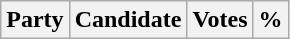<table class="wikitable">
<tr>
<th colspan="2">Party</th>
<th>Candidate</th>
<th>Votes</th>
<th>%<br>


</th>
</tr>
</table>
